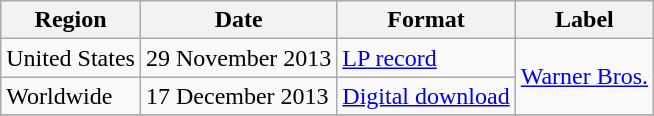<table class="wikitable plainrowheaders">
<tr>
<th scope="col">Region</th>
<th scope="col">Date</th>
<th scope="col">Format</th>
<th scope="col">Label</th>
</tr>
<tr>
<td rowspan=2>United States</td>
<td>29 November 2013</td>
<td><a href='#'>LP record</a></td>
<td rowspan=3><a href='#'>Warner Bros.</a></td>
</tr>
<tr>
<td rowspan=2>17 December 2013</td>
<td rowspan=2><a href='#'>Digital download</a></td>
</tr>
<tr>
<td>Worldwide</td>
</tr>
<tr>
</tr>
</table>
